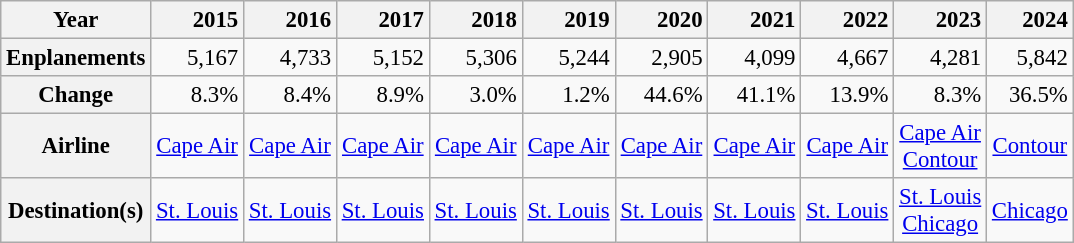<table class="wikitable" style="font-size:95%;">
<tr>
<th>Year</th>
<th style="text-align:right;">2015 </th>
<th style="text-align:right;">2016 </th>
<th style="text-align:right;">2017 </th>
<th style="text-align:right;">2018 </th>
<th style="text-align:right;">2019 </th>
<th style="text-align:right;">2020</th>
<th style="text-align:right;">2021</th>
<th style="text-align:right;">2022</th>
<th style="text-align:right;">2023</th>
<th style="text-align:right;">2024</th>
</tr>
<tr>
<th style="text-align:left;">Enplanements</th>
<td style="text-align:right;">5,167</td>
<td style="text-align:right;">4,733</td>
<td style="text-align:right;">5,152</td>
<td style="text-align:right;">5,306</td>
<td style="text-align:right;">5,244</td>
<td style="text-align:right;">2,905</td>
<td style="text-align:right;">4,099</td>
<td style="text-align:right;">4,667</td>
<td style="text-align:right;">4,281</td>
<td style="text-align:right;">5,842</td>
</tr>
<tr>
<th>Change</th>
<td style="text-align:right;">8.3%</td>
<td style="text-align:right;">8.4%</td>
<td style="text-align:right;">8.9%</td>
<td style="text-align:right;">3.0%</td>
<td style="text-align:right;">1.2%</td>
<td style="text-align:right;">44.6%</td>
<td style="text-align:right;">41.1%</td>
<td style="text-align:right;">13.9%</td>
<td style="text-align:right;">8.3%</td>
<td style="text-align:right;">36.5%</td>
</tr>
<tr>
<th>Airline</th>
<td style="text-align:center;"><a href='#'>Cape Air</a></td>
<td style="text-align:center;"><a href='#'>Cape Air</a></td>
<td style="text-align:center;"><a href='#'>Cape Air</a></td>
<td style="text-align:center;"><a href='#'>Cape Air</a></td>
<td style="text-align:center;"><a href='#'>Cape Air</a></td>
<td style="text-align:center;"><a href='#'>Cape Air</a></td>
<td style="text-align:center;"><a href='#'>Cape Air</a></td>
<td style="text-align:center;"><a href='#'>Cape Air</a></td>
<td style="text-align:center;"><a href='#'>Cape Air</a><br><a href='#'>Contour</a></td>
<td style="text-align:center;"><a href='#'>Contour</a></td>
</tr>
<tr>
<th>Destination(s)</th>
<td style="text-align:center;"><a href='#'>St. Louis</a></td>
<td style="text-align:center;"><a href='#'>St. Louis</a></td>
<td style="text-align:center;"><a href='#'>St. Louis</a></td>
<td style="text-align:center;"><a href='#'>St. Louis</a></td>
<td style="text-align:center;"><a href='#'>St. Louis</a></td>
<td style="text-align:center;"><a href='#'>St. Louis</a></td>
<td style="text-align:center;"><a href='#'>St. Louis</a></td>
<td style="text-align:center;"><a href='#'>St. Louis</a></td>
<td style="text-align:center;"><a href='#'>St. Louis</a><br><a href='#'>Chicago</a></td>
<td style="text-align:center;"><a href='#'>Chicago</a></td>
</tr>
</table>
